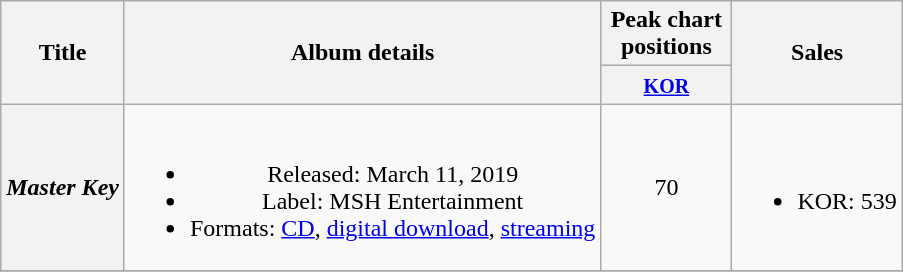<table class="wikitable plainrowheaders" style="text-align:center;">
<tr>
<th scope="col" rowspan="2">Title</th>
<th scope="col" rowspan="2">Album details</th>
<th scope="col" colspan="1" style="width:5em;">Peak chart positions</th>
<th scope="col" rowspan="2">Sales</th>
</tr>
<tr>
<th><small><a href='#'>KOR</a></small><br></th>
</tr>
<tr>
<th scope="row"><em>Master Key</em></th>
<td><br><ul><li>Released: March 11, 2019</li><li>Label: MSH Entertainment</li><li>Formats: <a href='#'>CD</a>, <a href='#'>digital download</a>, <a href='#'>streaming</a></li></ul></td>
<td>70</td>
<td><br><ul><li>KOR: 539</li></ul></td>
</tr>
<tr>
</tr>
</table>
